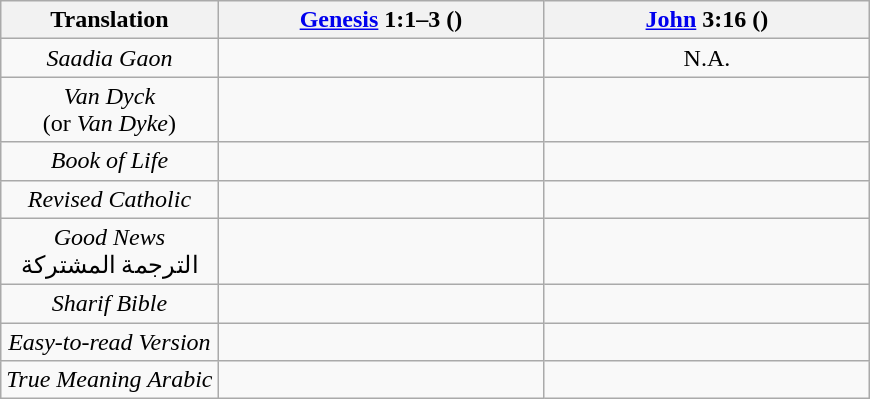<table class="wikitable">
<tr>
<th align="center" width="25%">Translation</th>
<th align="right" width="37.5%"><a href='#'>Genesis</a> 1:1–3 ()</th>
<th align="right" width="37.5%"><a href='#'>John</a> 3:16 ()</th>
</tr>
<tr>
<td align="center"><em>Saadia Gaon</em><br></td>
<td dir="rtl"><br></td>
<td align="center">N.A.</td>
</tr>
<tr>
<td align="center"><em>Van Dyck</em><br>(or <em>Van Dyke</em>)<br></td>
<td dir="rtl"></td>
<td dir="rtl"></td>
</tr>
<tr>
<td align="center"><em>Book of Life</em><br></td>
<td dir="rtl"></td>
<td dir="rtl"></td>
</tr>
<tr>
<td align="center"><em>Revised Catholic</em><br></td>
<td dir="rtl"></td>
<td dir="rtl"></td>
</tr>
<tr>
<td align="center"><em>Good News</em><br>الترجمة المشتركة</td>
<td dir="rtl"></td>
<td dir="rtl"></td>
</tr>
<tr>
<td align="center"><em>Sharif Bible</em><br></td>
<td dir="rtl"></td>
<td dir="rtl"></td>
</tr>
<tr>
<td align="center"><em>Easy-to-read Version</em><br></td>
<td dir="rtl"></td>
<td dir="rtl"></td>
</tr>
<tr>
<td align="center"><em>True Meaning Arabic</em><br></td>
<td align="center"></td>
<td dir="rtl"></td>
</tr>
</table>
